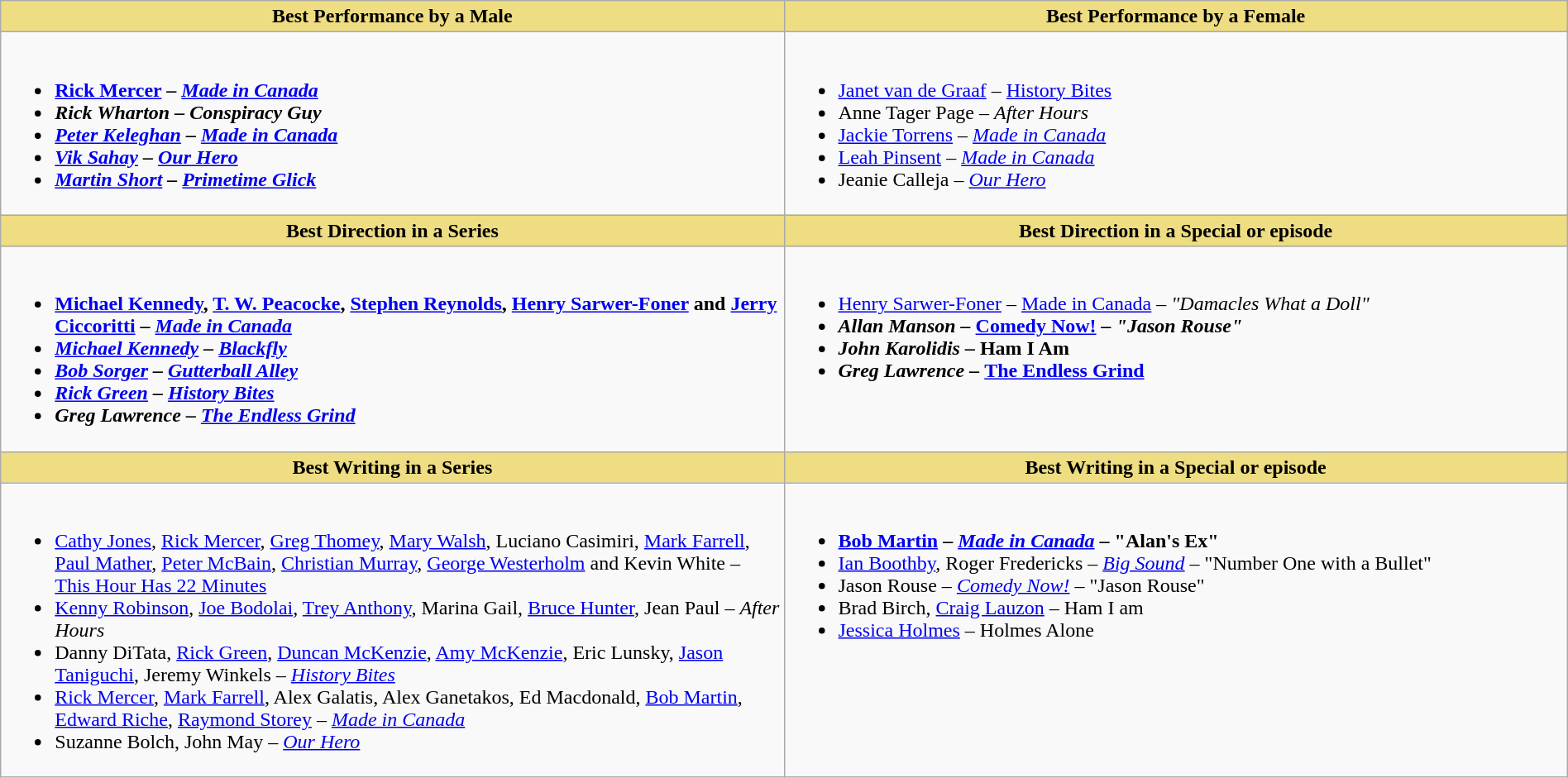<table class="wikitable" style="width:100%;">
<tr>
<th style="background:#EEDD82; width:50%">Best Performance by a Male</th>
<th style="background:#EEDD82; width:50%">Best Performance by a Female</th>
</tr>
<tr>
<td valign="top"><br><ul><li> <strong><a href='#'>Rick Mercer</a> – <em><a href='#'>Made in Canada</a><strong><em></li><li>Rick Wharton – </em>Conspiracy Guy<em></li><li><a href='#'>Peter Keleghan</a> – </em><a href='#'>Made in Canada</a><em></li><li><a href='#'>Vik Sahay</a> – </em><a href='#'>Our Hero</a><em></li><li><a href='#'>Martin Short</a> – </em><a href='#'>Primetime Glick</a><em></li></ul></td>
<td valign="top"><br><ul><li> </strong><a href='#'>Janet van de Graaf</a> – </em><a href='#'>History Bites</a></em></strong></li><li>Anne Tager Page – <em>After Hours</em></li><li><a href='#'>Jackie Torrens</a> – <em><a href='#'>Made in Canada</a></em></li><li><a href='#'>Leah Pinsent</a> – <em><a href='#'>Made in Canada</a></em></li><li>Jeanie Calleja – <em><a href='#'>Our Hero</a></em></li></ul></td>
</tr>
<tr>
<th style="background:#EEDD82; width:50%">Best Direction in a Series</th>
<th style="background:#EEDD82; width:50%">Best Direction in a Special or episode</th>
</tr>
<tr>
<td valign="top"><br><ul><li> <strong><a href='#'>Michael Kennedy</a>, <a href='#'>T. W. Peacocke</a>, <a href='#'>Stephen Reynolds</a>, <a href='#'>Henry Sarwer-Foner</a> and <a href='#'>Jerry Ciccoritti</a> – <em><a href='#'>Made in Canada</a><strong><em></li><li><a href='#'>Michael Kennedy</a> – </em><a href='#'>Blackfly</a><em></li><li><a href='#'>Bob Sorger</a> – </em><a href='#'>Gutterball Alley</a><em></li><li><a href='#'>Rick Green</a> – </em><a href='#'>History Bites</a><em></li><li>Greg Lawrence – </em><a href='#'>The Endless Grind</a><em></li></ul></td>
<td valign="top"><br><ul><li> </strong><a href='#'>Henry Sarwer-Foner</a> – </em><a href='#'>Made in Canada</a><em> – "Damacles What a Doll"<strong></li><li>Allan Manson – </em><a href='#'>Comedy Now!</a><em> – "Jason Rouse"</li><li>John Karolidis – </em>Ham I Am<em></li><li>Greg Lawrence – </em><a href='#'>The Endless Grind</a><em></li></ul></td>
</tr>
<tr>
<th style="background:#EEDD82; width:50%">Best Writing in a Series</th>
<th style="background:#EEDD82; width:50%">Best Writing in a Special or episode</th>
</tr>
<tr>
<td valign="top"><br><ul><li> </strong><a href='#'>Cathy Jones</a>, <a href='#'>Rick Mercer</a>, <a href='#'>Greg Thomey</a>, <a href='#'>Mary Walsh</a>, Luciano Casimiri, <a href='#'>Mark Farrell</a>, <a href='#'>Paul Mather</a>, <a href='#'>Peter McBain</a>, <a href='#'>Christian Murray</a>, <a href='#'>George Westerholm</a> and Kevin White – </em><a href='#'>This Hour Has 22 Minutes</a></em></strong></li><li><a href='#'>Kenny Robinson</a>, <a href='#'>Joe Bodolai</a>, <a href='#'>Trey Anthony</a>, Marina Gail, <a href='#'>Bruce Hunter</a>, Jean Paul – <em>After Hours</em></li><li>Danny DiTata, <a href='#'>Rick Green</a>, <a href='#'>Duncan McKenzie</a>, <a href='#'>Amy McKenzie</a>, Eric Lunsky, <a href='#'>Jason Taniguchi</a>, Jeremy Winkels – <em><a href='#'>History Bites</a></em></li><li><a href='#'>Rick Mercer</a>, <a href='#'>Mark Farrell</a>, Alex Galatis, Alex Ganetakos, Ed Macdonald, <a href='#'>Bob Martin</a>, <a href='#'>Edward Riche</a>, <a href='#'>Raymond Storey</a> – <em><a href='#'>Made in Canada</a></em></li><li>Suzanne Bolch, John May – <em><a href='#'>Our Hero</a></em></li></ul></td>
<td valign="top"><br><ul><li> <strong><a href='#'>Bob Martin</a> – <em><a href='#'>Made in Canada</a></em> – "Alan's Ex"</strong></li><li><a href='#'>Ian Boothby</a>, Roger Fredericks – <em><a href='#'>Big Sound</a></em> – "Number One with a Bullet"</li><li>Jason Rouse – <em><a href='#'>Comedy Now!</a></em> – "Jason Rouse"</li><li>Brad Birch, <a href='#'>Craig Lauzon</a> – Ham I am</li><li><a href='#'>Jessica Holmes</a> – Holmes Alone</li></ul></td>
</tr>
</table>
